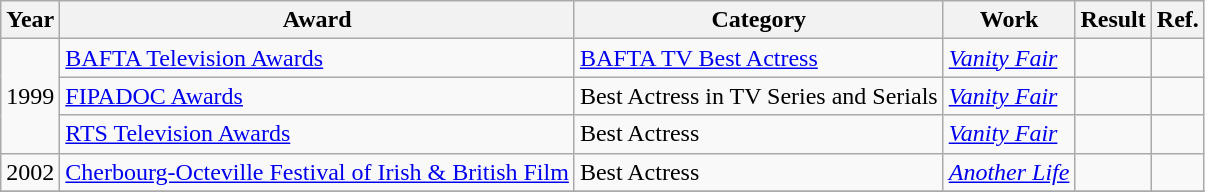<table class="wikitable">
<tr>
<th>Year</th>
<th>Award</th>
<th>Category</th>
<th>Work</th>
<th>Result</th>
<th>Ref.</th>
</tr>
<tr>
<td rowspan="3">1999</td>
<td><a href='#'>BAFTA Television Awards</a></td>
<td><a href='#'>BAFTA TV Best Actress</a></td>
<td><em><a href='#'>Vanity Fair</a></em></td>
<td></td>
<td></td>
</tr>
<tr>
<td><a href='#'>FIPADOC Awards</a></td>
<td>Best Actress in TV Series and Serials</td>
<td><em><a href='#'>Vanity Fair</a></em></td>
<td></td>
<td></td>
</tr>
<tr>
<td><a href='#'>RTS Television Awards</a></td>
<td>Best Actress</td>
<td><em><a href='#'>Vanity Fair</a></em></td>
<td></td>
<td></td>
</tr>
<tr>
<td>2002</td>
<td><a href='#'>Cherbourg-Octeville Festival of Irish & British Film</a></td>
<td>Best Actress</td>
<td><em><a href='#'>Another Life</a></em></td>
<td></td>
<td></td>
</tr>
<tr>
</tr>
</table>
